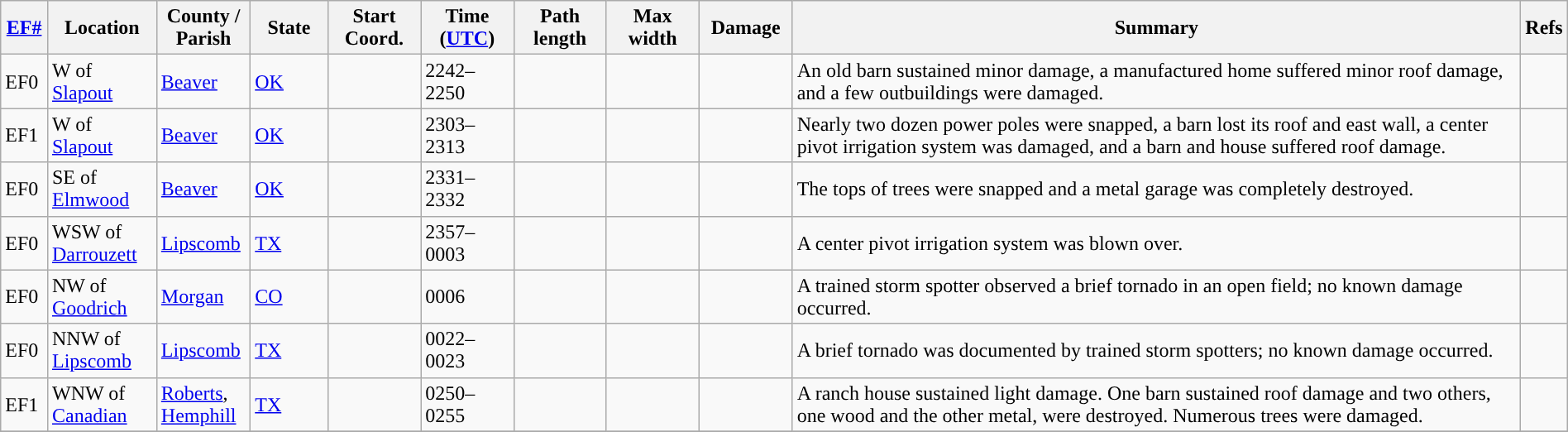<table class="wikitable sortable" style="width:100%;">
<tr>
<th scope="col" width="3%" align="center"><a href='#'>EF#</a></th>
<th scope="col" width="7%" align="center" class="unsortable">Location</th>
<th scope="col" width="6%" align="center" class="unsortable">County / Parish</th>
<th scope="col" width="5%" align="center">State</th>
<th scope="col" width="6%" align="center">Start Coord.</th>
<th scope="col" width="6%" align="center">Time (<a href='#'>UTC</a>)</th>
<th scope="col" width="6%" align="center">Path length</th>
<th scope="col" width="6%" align="center">Max width</th>
<th scope="col" width="6%" align="center">Damage</th>
<th scope="col" width="48%" class="unsortable" align="center">Summary</th>
<th scope="col" width="48%" class="unsortable" align="center">Refs</th>
</tr>
<tr>
<td>EF0</td>
<td>W of <a href='#'>Slapout</a></td>
<td><a href='#'>Beaver</a></td>
<td><a href='#'>OK</a></td>
<td></td>
<td>2242–2250</td>
<td></td>
<td></td>
<td></td>
<td>An old barn sustained minor damage, a manufactured home suffered minor roof damage, and a few outbuildings were damaged.</td>
<td></td>
</tr>
<tr>
<td>EF1</td>
<td>W of <a href='#'>Slapout</a></td>
<td><a href='#'>Beaver</a></td>
<td><a href='#'>OK</a></td>
<td></td>
<td>2303–2313</td>
<td></td>
<td></td>
<td></td>
<td>Nearly two dozen power poles were snapped, a barn lost its roof and east wall, a center pivot irrigation system was damaged, and a barn and house suffered roof damage.</td>
<td></td>
</tr>
<tr>
<td>EF0</td>
<td>SE of <a href='#'>Elmwood</a></td>
<td><a href='#'>Beaver</a></td>
<td><a href='#'>OK</a></td>
<td></td>
<td>2331–2332</td>
<td></td>
<td></td>
<td></td>
<td>The tops of trees were snapped and a metal garage was completely destroyed.</td>
<td></td>
</tr>
<tr>
<td>EF0</td>
<td>WSW of <a href='#'>Darrouzett</a></td>
<td><a href='#'>Lipscomb</a></td>
<td><a href='#'>TX</a></td>
<td></td>
<td>2357–0003</td>
<td></td>
<td></td>
<td></td>
<td>A center pivot irrigation system was blown over.</td>
<td></td>
</tr>
<tr>
<td>EF0</td>
<td>NW of <a href='#'>Goodrich</a></td>
<td><a href='#'>Morgan</a></td>
<td><a href='#'>CO</a></td>
<td></td>
<td>0006</td>
<td></td>
<td></td>
<td></td>
<td>A trained storm spotter observed a brief tornado in an open field; no known damage occurred.</td>
<td></td>
</tr>
<tr>
<td>EF0</td>
<td>NNW of <a href='#'>Lipscomb</a></td>
<td><a href='#'>Lipscomb</a></td>
<td><a href='#'>TX</a></td>
<td></td>
<td>0022–0023</td>
<td></td>
<td></td>
<td></td>
<td>A brief tornado was documented by trained storm spotters; no known damage occurred.</td>
<td></td>
</tr>
<tr>
<td>EF1</td>
<td>WNW of <a href='#'>Canadian</a></td>
<td><a href='#'>Roberts</a>, <a href='#'>Hemphill</a></td>
<td><a href='#'>TX</a></td>
<td></td>
<td>0250–0255</td>
<td></td>
<td></td>
<td></td>
<td>A ranch house sustained light damage. One barn sustained roof damage and two others, one wood and the other metal, were destroyed. Numerous trees were damaged.</td>
<td></td>
</tr>
<tr>
</tr>
</table>
